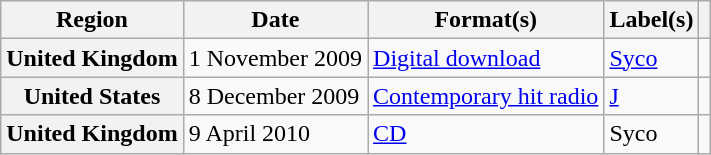<table class="wikitable plainrowheaders">
<tr>
<th scope="col">Region</th>
<th scope="col">Date</th>
<th scope="col">Format(s)</th>
<th scope="col">Label(s)</th>
<th scope="col"></th>
</tr>
<tr>
<th scope="row">United Kingdom</th>
<td>1 November 2009</td>
<td><a href='#'>Digital download</a></td>
<td><a href='#'>Syco</a></td>
<td></td>
</tr>
<tr>
<th scope="row">United States</th>
<td>8 December 2009</td>
<td><a href='#'>Contemporary hit radio</a></td>
<td><a href='#'>J</a></td>
<td></td>
</tr>
<tr>
<th scope="row">United Kingdom</th>
<td>9 April 2010</td>
<td><a href='#'>CD</a></td>
<td>Syco</td>
<td></td>
</tr>
</table>
